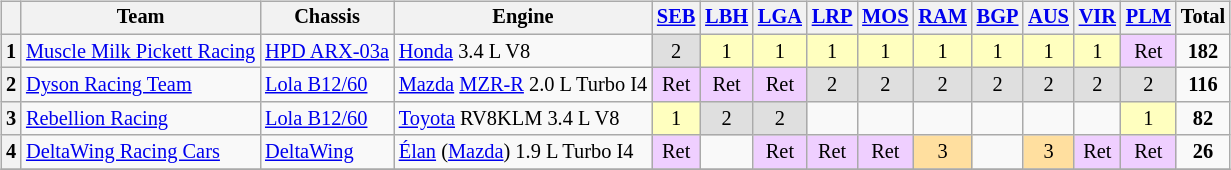<table>
<tr>
<td><br><table class="wikitable" style="font-size: 85%; text-align:center;">
<tr valign="top">
<th valign=middle></th>
<th valign=middle>Team</th>
<th valign=middle>Chassis</th>
<th valign=middle>Engine</th>
<th><a href='#'>SEB</a></th>
<th><a href='#'>LBH</a></th>
<th><a href='#'>LGA</a></th>
<th><a href='#'>LRP</a></th>
<th><a href='#'>MOS</a></th>
<th><a href='#'>RAM</a></th>
<th><a href='#'>BGP</a></th>
<th><a href='#'>AUS</a></th>
<th><a href='#'>VIR</a></th>
<th><a href='#'>PLM</a></th>
<th>Total</th>
</tr>
<tr>
<th>1</th>
<td align=left> <a href='#'>Muscle Milk Pickett Racing</a></td>
<td align=left><a href='#'>HPD ARX-03a</a></td>
<td align=left><a href='#'>Honda</a> 3.4 L V8</td>
<td style="background:#dfdfdf;">2</td>
<td style="background:#ffffbf;">1</td>
<td style="background:#ffffbf;">1</td>
<td style="background:#ffffbf;">1</td>
<td style="background:#ffffbf;">1</td>
<td style="background:#ffffbf;">1</td>
<td style="background:#ffffbf;">1</td>
<td style="background:#ffffbf;">1</td>
<td style="background:#ffffbf;">1</td>
<td style="background:#efcfff;">Ret</td>
<td><strong>182</strong></td>
</tr>
<tr>
<th>2</th>
<td align=left> <a href='#'>Dyson Racing Team</a></td>
<td align=left><a href='#'>Lola B12/60</a></td>
<td align=left><a href='#'>Mazda</a> <a href='#'>MZR-R</a> 2.0 L Turbo I4</td>
<td style="background:#efcfff;">Ret</td>
<td style="background:#efcfff;">Ret</td>
<td style="background:#efcfff;">Ret</td>
<td style="background:#dfdfdf;">2</td>
<td style="background:#dfdfdf;">2</td>
<td style="background:#dfdfdf;">2</td>
<td style="background:#dfdfdf;">2</td>
<td style="background:#dfdfdf;">2</td>
<td style="background:#dfdfdf;">2</td>
<td style="background:#dfdfdf;">2</td>
<td><strong>116</strong></td>
</tr>
<tr>
<th>3</th>
<td align=left> <a href='#'>Rebellion Racing</a></td>
<td align=left><a href='#'>Lola B12/60</a></td>
<td align=left><a href='#'>Toyota</a> RV8KLM 3.4 L V8</td>
<td style="background:#ffffbf;">1</td>
<td style="background:#dfdfdf;">2</td>
<td style="background:#dfdfdf;">2</td>
<td></td>
<td></td>
<td></td>
<td></td>
<td></td>
<td></td>
<td style="background:#ffffbf;">1</td>
<td><strong>82</strong></td>
</tr>
<tr>
<th>4</th>
<td align=left> <a href='#'>DeltaWing Racing Cars</a></td>
<td align=left><a href='#'>DeltaWing</a></td>
<td align=left><a href='#'>Élan</a> (<a href='#'>Mazda</a>) 1.9 L Turbo I4</td>
<td style="background:#efcfff;">Ret</td>
<td></td>
<td style="background:#efcfff;">Ret</td>
<td style="background:#efcfff;">Ret</td>
<td style="background:#efcfff;">Ret</td>
<td style="background:#ffdf9f;">3</td>
<td></td>
<td style="background:#ffdf9f;">3</td>
<td style="background:#efcfff;">Ret</td>
<td style="background:#efcfff;">Ret</td>
<td><strong>26</strong></td>
</tr>
<tr>
</tr>
</table>
</td>
</tr>
<tr>
</tr>
</table>
